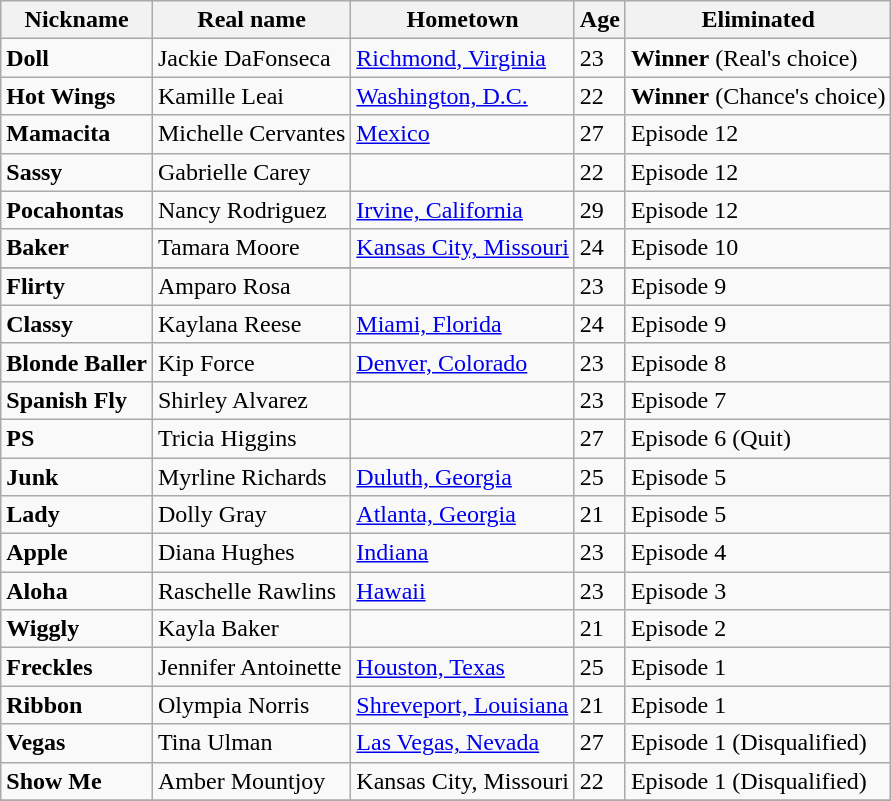<table class="wikitable sortable">
<tr>
<th>Nickname</th>
<th>Real name</th>
<th>Hometown</th>
<th>Age</th>
<th>Eliminated</th>
</tr>
<tr>
<td><strong>Doll</strong></td>
<td>Jackie DaFonseca</td>
<td><a href='#'>Richmond, Virginia</a></td>
<td>23</td>
<td><strong>Winner</strong> (Real's choice)</td>
</tr>
<tr>
<td><strong>Hot Wings</strong></td>
<td>Kamille Leai</td>
<td><a href='#'>Washington, D.C.</a></td>
<td>22</td>
<td><strong>Winner</strong> (Chance's choice)</td>
</tr>
<tr>
<td><strong>Mamacita</strong></td>
<td>Michelle Cervantes</td>
<td><a href='#'>Mexico</a></td>
<td>27</td>
<td>Episode 12</td>
</tr>
<tr>
<td><strong>Sassy</strong></td>
<td>Gabrielle Carey</td>
<td></td>
<td>22</td>
<td>Episode 12</td>
</tr>
<tr>
<td><strong>Pocahontas</strong></td>
<td>Nancy Rodriguez</td>
<td><a href='#'>Irvine, California</a></td>
<td>29</td>
<td>Episode 12</td>
</tr>
<tr>
<td><strong>Baker</strong></td>
<td>Tamara Moore</td>
<td><a href='#'>Kansas City, Missouri</a></td>
<td>24</td>
<td>Episode 10</td>
</tr>
<tr>
</tr>
<tr>
<td><strong>Flirty</strong></td>
<td>Amparo Rosa</td>
<td></td>
<td>23</td>
<td>Episode 9</td>
</tr>
<tr>
<td><strong>Classy</strong></td>
<td>Kaylana Reese</td>
<td><a href='#'>Miami, Florida</a></td>
<td>24</td>
<td>Episode 9</td>
</tr>
<tr>
<td><strong>Blonde Baller</strong></td>
<td>Kip Force</td>
<td><a href='#'>Denver, Colorado</a></td>
<td>23</td>
<td>Episode 8</td>
</tr>
<tr>
<td><strong>Spanish Fly</strong></td>
<td>Shirley Alvarez</td>
<td></td>
<td>23</td>
<td>Episode 7</td>
</tr>
<tr>
<td><strong>PS</strong></td>
<td>Tricia Higgins</td>
<td></td>
<td>27</td>
<td>Episode 6 (Quit)</td>
</tr>
<tr>
<td><strong>Junk</strong></td>
<td>Myrline Richards</td>
<td><a href='#'>Duluth, Georgia</a></td>
<td>25</td>
<td>Episode 5</td>
</tr>
<tr>
<td><strong>Lady</strong></td>
<td>Dolly Gray</td>
<td><a href='#'>Atlanta, Georgia</a></td>
<td>21</td>
<td>Episode 5</td>
</tr>
<tr>
<td><strong>Apple</strong></td>
<td>Diana Hughes</td>
<td><a href='#'>Indiana</a></td>
<td>23</td>
<td>Episode 4</td>
</tr>
<tr>
<td><strong>Aloha</strong></td>
<td>Raschelle Rawlins</td>
<td><a href='#'>Hawaii</a></td>
<td>23</td>
<td>Episode 3</td>
</tr>
<tr>
<td><strong>Wiggly</strong></td>
<td>Kayla Baker</td>
<td></td>
<td>21</td>
<td>Episode 2</td>
</tr>
<tr>
<td><strong>Freckles</strong></td>
<td>Jennifer Antoinette</td>
<td><a href='#'>Houston, Texas</a></td>
<td>25</td>
<td>Episode 1</td>
</tr>
<tr>
<td><strong>Ribbon</strong></td>
<td>Olympia Norris</td>
<td><a href='#'>Shreveport, Louisiana</a></td>
<td>21</td>
<td>Episode 1</td>
</tr>
<tr>
<td><strong>Vegas</strong></td>
<td>Tina Ulman</td>
<td><a href='#'>Las Vegas, Nevada</a></td>
<td>27</td>
<td>Episode 1 (Disqualified)</td>
</tr>
<tr>
<td><strong>Show Me</strong></td>
<td>Amber Mountjoy</td>
<td>Kansas City, Missouri</td>
<td>22</td>
<td>Episode 1 (Disqualified)</td>
</tr>
<tr>
</tr>
</table>
